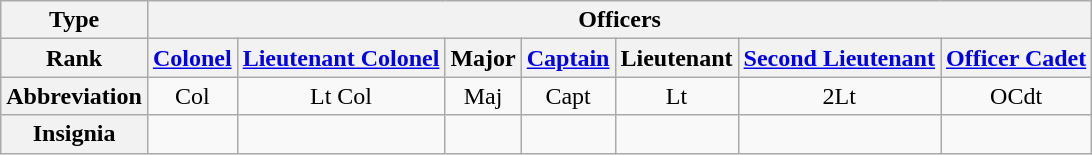<table class="wikitable" style="text-align:center">
<tr>
<th>Type</th>
<th colspan=7>Officers</th>
</tr>
<tr>
<th>Rank</th>
<th><a href='#'>Colonel</a></th>
<th><a href='#'>Lieutenant Colonel</a></th>
<th>Major</th>
<th><a href='#'>Captain</a></th>
<th>Lieutenant</th>
<th><a href='#'>Second Lieutenant</a></th>
<th><a href='#'>Officer Cadet</a></th>
</tr>
<tr>
<th>Abbreviation</th>
<td>Col</td>
<td>Lt Col</td>
<td>Maj</td>
<td>Capt</td>
<td>Lt</td>
<td>2Lt</td>
<td>OCdt</td>
</tr>
<tr>
<th>Insignia</th>
<td></td>
<td></td>
<td></td>
<td></td>
<td></td>
<td></td>
<td></td>
</tr>
</table>
